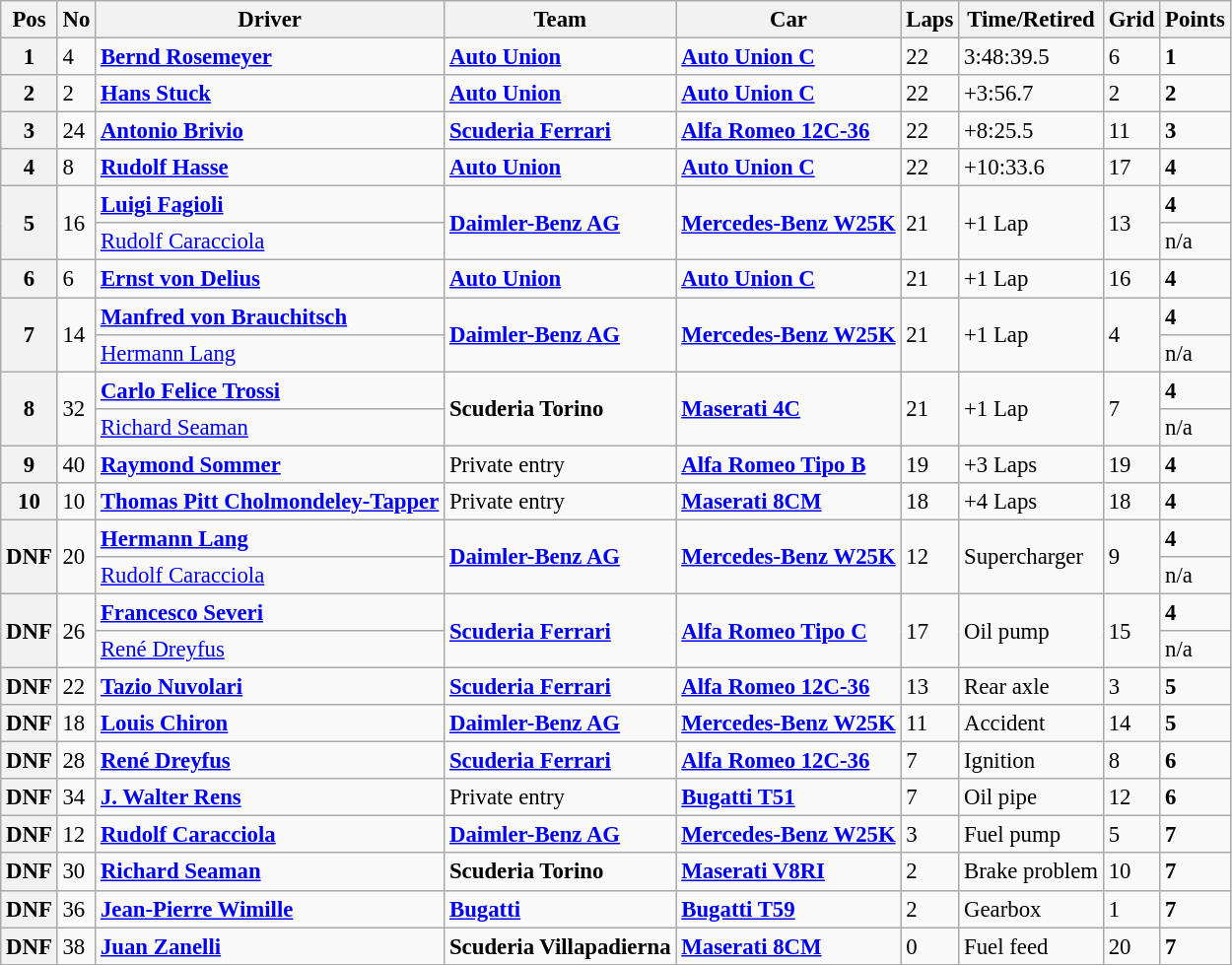<table class="wikitable" style="font-size: 95%;">
<tr>
<th>Pos</th>
<th>No</th>
<th>Driver</th>
<th>Team</th>
<th>Car</th>
<th>Laps</th>
<th>Time/Retired</th>
<th>Grid</th>
<th>Points</th>
</tr>
<tr>
<th>1</th>
<td>4</td>
<td> <strong><a href='#'>Bernd Rosemeyer</a></strong></td>
<td><strong><a href='#'>Auto Union</a></strong></td>
<td><strong><a href='#'>Auto Union C</a></strong></td>
<td>22</td>
<td>3:48:39.5</td>
<td>6</td>
<td><strong>1</strong></td>
</tr>
<tr>
<th>2</th>
<td>2</td>
<td> <strong><a href='#'>Hans Stuck</a></strong></td>
<td><strong><a href='#'>Auto Union</a></strong></td>
<td><strong><a href='#'>Auto Union C</a></strong></td>
<td>22</td>
<td>+3:56.7</td>
<td>2</td>
<td><strong>2</strong></td>
</tr>
<tr>
<th>3</th>
<td>24</td>
<td> <strong><a href='#'>Antonio Brivio</a></strong></td>
<td><strong><a href='#'>Scuderia Ferrari</a></strong></td>
<td><strong><a href='#'>Alfa Romeo 12C-36</a></strong></td>
<td>22</td>
<td>+8:25.5</td>
<td>11</td>
<td><strong>3</strong></td>
</tr>
<tr>
<th>4</th>
<td>8</td>
<td> <strong><a href='#'>Rudolf Hasse</a></strong></td>
<td><strong><a href='#'>Auto Union</a></strong></td>
<td><strong><a href='#'>Auto Union C</a></strong></td>
<td>22</td>
<td>+10:33.6</td>
<td>17</td>
<td><strong>4</strong></td>
</tr>
<tr>
<th rowspan=2>5</th>
<td rowspan=2>16</td>
<td> <strong><a href='#'>Luigi Fagioli</a></strong></td>
<td rowspan=2><strong><a href='#'>Daimler-Benz AG</a></strong></td>
<td rowspan=2><strong><a href='#'>Mercedes-Benz W25K</a></strong></td>
<td rowspan=2>21</td>
<td rowspan=2>+1 Lap</td>
<td rowspan=2>13</td>
<td><strong>4</strong></td>
</tr>
<tr>
<td> <a href='#'>Rudolf Caracciola</a></td>
<td>n/a</td>
</tr>
<tr>
<th>6</th>
<td>6</td>
<td> <strong><a href='#'>Ernst von Delius</a></strong></td>
<td><strong><a href='#'>Auto Union</a></strong></td>
<td><strong><a href='#'>Auto Union C</a></strong></td>
<td>21</td>
<td>+1 Lap</td>
<td>16</td>
<td><strong>4</strong></td>
</tr>
<tr>
<th rowspan=2>7</th>
<td rowspan=2>14</td>
<td> <strong><a href='#'>Manfred von Brauchitsch</a></strong></td>
<td rowspan=2><strong><a href='#'>Daimler-Benz AG</a></strong></td>
<td rowspan=2><strong><a href='#'>Mercedes-Benz W25K</a></strong></td>
<td rowspan=2>21</td>
<td rowspan=2>+1 Lap</td>
<td rowspan=2>4</td>
<td><strong>4</strong></td>
</tr>
<tr>
<td> <a href='#'>Hermann Lang</a></td>
<td>n/a</td>
</tr>
<tr>
<th rowspan=2>8</th>
<td rowspan=2>32</td>
<td> <strong><a href='#'>Carlo Felice Trossi</a></strong></td>
<td rowspan=2><strong>Scuderia Torino</strong></td>
<td rowspan=2><strong><a href='#'>Maserati 4C</a></strong></td>
<td rowspan=2>21</td>
<td rowspan=2>+1 Lap</td>
<td rowspan=2>7</td>
<td><strong>4</strong></td>
</tr>
<tr>
<td> <a href='#'>Richard Seaman</a></td>
<td>n/a</td>
</tr>
<tr>
<th>9</th>
<td>40</td>
<td> <strong><a href='#'>Raymond Sommer</a></strong></td>
<td>Private entry</td>
<td><strong><a href='#'>Alfa Romeo Tipo B</a></strong></td>
<td>19</td>
<td>+3 Laps</td>
<td>19</td>
<td><strong>4</strong></td>
</tr>
<tr>
<th>10</th>
<td>10</td>
<td> <strong><a href='#'>Thomas Pitt Cholmondeley-Tapper</a></strong></td>
<td>Private entry</td>
<td><strong><a href='#'>Maserati 8CM</a></strong></td>
<td>18</td>
<td>+4 Laps</td>
<td>18</td>
<td><strong>4</strong></td>
</tr>
<tr>
<th rowspan=2>DNF</th>
<td rowspan=2>20</td>
<td> <strong><a href='#'>Hermann Lang</a></strong></td>
<td rowspan=2><strong><a href='#'>Daimler-Benz AG</a></strong></td>
<td rowspan=2><strong><a href='#'>Mercedes-Benz W25K</a></strong></td>
<td rowspan=2>12</td>
<td rowspan=2>Supercharger</td>
<td rowspan=2>9</td>
<td><strong>4</strong></td>
</tr>
<tr>
<td> <a href='#'>Rudolf Caracciola</a></td>
<td>n/a</td>
</tr>
<tr>
<th rowspan=2>DNF</th>
<td rowspan=2>26</td>
<td> <strong><a href='#'>Francesco Severi</a></strong></td>
<td rowspan=2><strong><a href='#'>Scuderia Ferrari</a></strong></td>
<td rowspan=2><strong><a href='#'>Alfa Romeo Tipo C</a></strong></td>
<td rowspan=2>17</td>
<td rowspan=2>Oil pump</td>
<td rowspan=2>15</td>
<td><strong>4</strong></td>
</tr>
<tr>
<td> <a href='#'>René Dreyfus</a></td>
<td>n/a</td>
</tr>
<tr>
<th>DNF</th>
<td>22</td>
<td> <strong><a href='#'>Tazio Nuvolari</a></strong></td>
<td><strong><a href='#'>Scuderia Ferrari</a></strong></td>
<td><strong><a href='#'>Alfa Romeo 12C-36</a></strong></td>
<td>13</td>
<td>Rear axle</td>
<td>3</td>
<td><strong>5</strong></td>
</tr>
<tr>
<th>DNF</th>
<td>18</td>
<td> <strong><a href='#'>Louis Chiron</a></strong></td>
<td><strong><a href='#'>Daimler-Benz AG</a></strong></td>
<td><strong><a href='#'>Mercedes-Benz W25K</a></strong></td>
<td>11</td>
<td>Accident</td>
<td>14</td>
<td><strong>5</strong></td>
</tr>
<tr>
<th>DNF</th>
<td>28</td>
<td> <strong><a href='#'>René Dreyfus</a></strong></td>
<td><strong><a href='#'>Scuderia Ferrari</a></strong></td>
<td><strong><a href='#'>Alfa Romeo 12C-36</a></strong></td>
<td>7</td>
<td>Ignition</td>
<td>8</td>
<td><strong>6</strong></td>
</tr>
<tr>
<th>DNF</th>
<td>34</td>
<td> <strong><a href='#'>J. Walter Rens</a></strong></td>
<td>Private entry</td>
<td><strong><a href='#'>Bugatti T51</a></strong></td>
<td>7</td>
<td>Oil pipe</td>
<td>12</td>
<td><strong>6</strong></td>
</tr>
<tr>
<th>DNF</th>
<td>12</td>
<td> <strong><a href='#'>Rudolf Caracciola</a></strong></td>
<td><strong><a href='#'>Daimler-Benz AG</a></strong></td>
<td><strong><a href='#'>Mercedes-Benz W25K</a></strong></td>
<td>3</td>
<td>Fuel pump</td>
<td>5</td>
<td><strong>7</strong></td>
</tr>
<tr>
<th>DNF</th>
<td>30</td>
<td> <strong><a href='#'>Richard Seaman</a></strong></td>
<td><strong>Scuderia Torino</strong></td>
<td><strong><a href='#'>Maserati V8RI</a></strong></td>
<td>2</td>
<td>Brake problem</td>
<td>10</td>
<td><strong>7</strong></td>
</tr>
<tr>
<th>DNF</th>
<td>36</td>
<td> <strong><a href='#'>Jean-Pierre Wimille</a></strong></td>
<td><strong><a href='#'>Bugatti</a></strong></td>
<td><strong><a href='#'>Bugatti T59</a></strong></td>
<td>2</td>
<td>Gearbox</td>
<td>1</td>
<td><strong>7</strong></td>
</tr>
<tr>
<th>DNF</th>
<td>38</td>
<td> <strong><a href='#'>Juan Zanelli</a></strong></td>
<td><strong>Scuderia Villapadierna</strong></td>
<td><strong><a href='#'>Maserati 8CM</a></strong></td>
<td>0</td>
<td>Fuel feed</td>
<td>20</td>
<td><strong>7</strong></td>
</tr>
</table>
